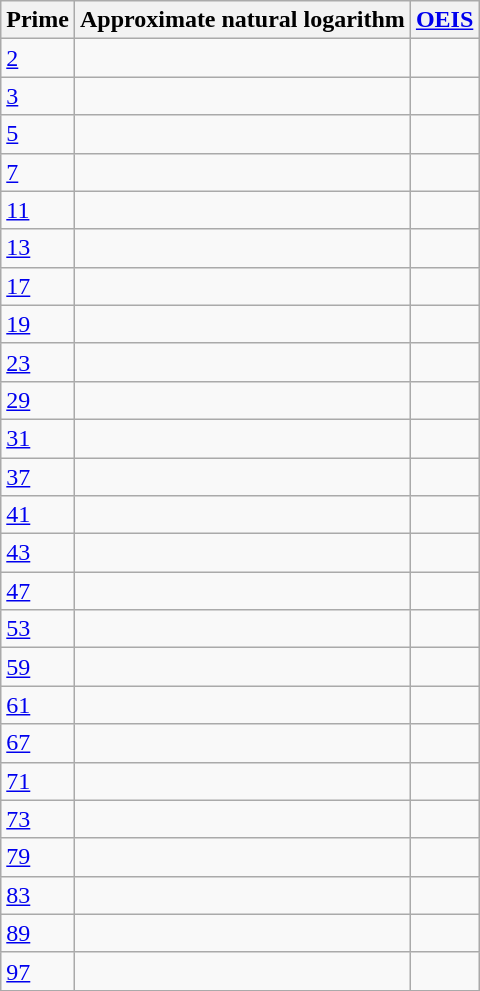<table class="wikitable sortable">
<tr>
<th>Prime</th>
<th>Approximate natural logarithm</th>
<th><a href='#'>OEIS</a></th>
</tr>
<tr>
<td><a href='#'>2</a></td>
<td></td>
<td></td>
</tr>
<tr>
<td><a href='#'>3</a></td>
<td></td>
<td></td>
</tr>
<tr>
<td><a href='#'>5</a></td>
<td></td>
<td></td>
</tr>
<tr>
<td><a href='#'>7</a></td>
<td></td>
<td></td>
</tr>
<tr>
<td><a href='#'>11</a></td>
<td></td>
<td></td>
</tr>
<tr>
<td><a href='#'>13</a></td>
<td></td>
<td></td>
</tr>
<tr>
<td><a href='#'>17</a></td>
<td></td>
<td></td>
</tr>
<tr>
<td><a href='#'>19</a></td>
<td></td>
<td></td>
</tr>
<tr>
<td><a href='#'>23</a></td>
<td></td>
<td></td>
</tr>
<tr>
<td><a href='#'>29</a></td>
<td></td>
<td></td>
</tr>
<tr>
<td><a href='#'>31</a></td>
<td></td>
<td></td>
</tr>
<tr>
<td><a href='#'>37</a></td>
<td></td>
<td></td>
</tr>
<tr>
<td><a href='#'>41</a></td>
<td></td>
<td></td>
</tr>
<tr>
<td><a href='#'>43</a></td>
<td></td>
<td></td>
</tr>
<tr>
<td><a href='#'>47</a></td>
<td></td>
<td></td>
</tr>
<tr>
<td><a href='#'>53</a></td>
<td></td>
<td></td>
</tr>
<tr>
<td><a href='#'>59</a></td>
<td></td>
<td></td>
</tr>
<tr>
<td><a href='#'>61</a></td>
<td></td>
<td></td>
</tr>
<tr>
<td><a href='#'>67</a></td>
<td></td>
<td></td>
</tr>
<tr>
<td><a href='#'>71</a></td>
<td></td>
<td></td>
</tr>
<tr>
<td><a href='#'>73</a></td>
<td></td>
<td></td>
</tr>
<tr>
<td><a href='#'>79</a></td>
<td></td>
<td></td>
</tr>
<tr>
<td><a href='#'>83</a></td>
<td></td>
<td></td>
</tr>
<tr>
<td><a href='#'>89</a></td>
<td></td>
<td></td>
</tr>
<tr>
<td><a href='#'>97</a></td>
<td></td>
<td></td>
</tr>
</table>
